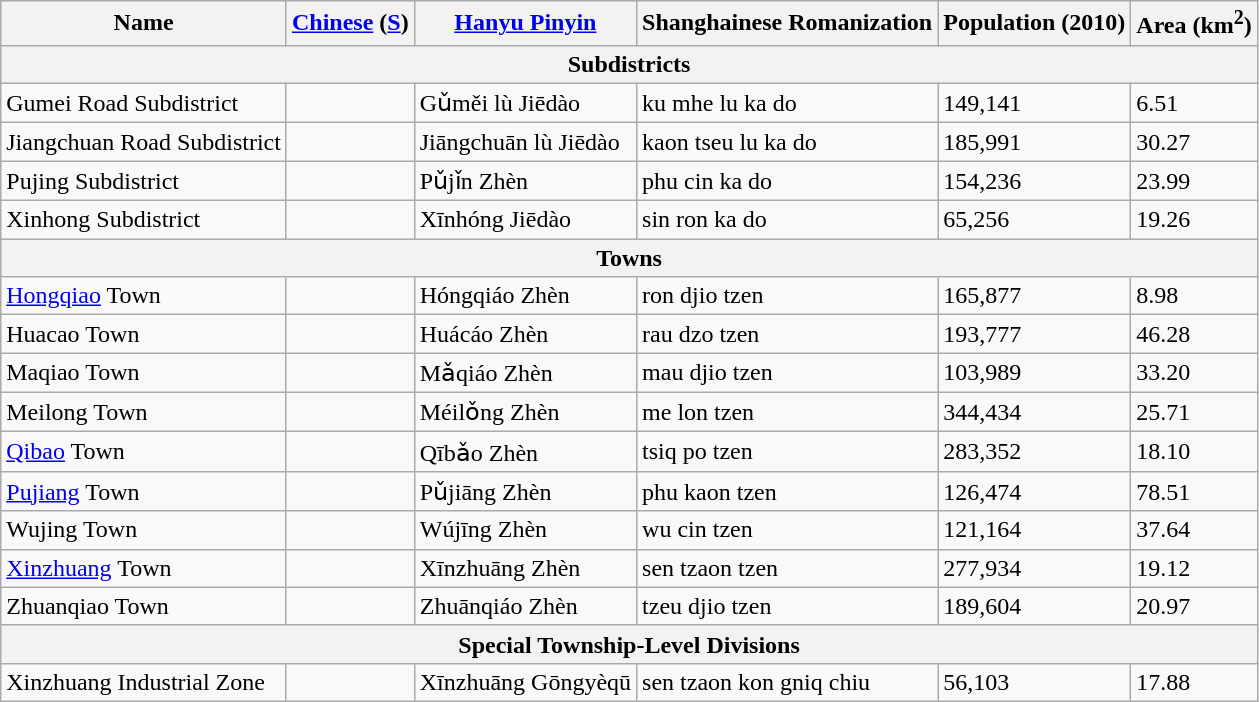<table class="wikitable">
<tr>
<th>Name</th>
<th><a href='#'>Chinese</a> (<a href='#'>S</a>)</th>
<th><a href='#'>Hanyu Pinyin</a></th>
<th>Shanghainese Romanization</th>
<th>Population (2010)</th>
<th>Area (km<sup>2</sup>)</th>
</tr>
<tr>
<th colspan="6">Subdistricts</th>
</tr>
<tr>
<td>Gumei Road Subdistrict</td>
<td></td>
<td>Gǔměi lù Jiēdào</td>
<td>ku mhe lu ka do</td>
<td>149,141</td>
<td>6.51</td>
</tr>
<tr>
<td>Jiangchuan Road Subdistrict</td>
<td></td>
<td>Jiāngchuān lù Jiēdào</td>
<td>kaon tseu lu ka do</td>
<td>185,991</td>
<td>30.27</td>
</tr>
<tr>
<td>Pujing Subdistrict</td>
<td></td>
<td>Pǔjǐn Zhèn</td>
<td>phu cin ka do</td>
<td>154,236</td>
<td>23.99</td>
</tr>
<tr>
<td>Xinhong Subdistrict</td>
<td></td>
<td>Xīnhóng Jiēdào</td>
<td>sin ron ka do</td>
<td>65,256</td>
<td>19.26</td>
</tr>
<tr>
<th colspan="6">Towns</th>
</tr>
<tr>
<td><a href='#'>Hongqiao</a> Town</td>
<td></td>
<td>Hóngqiáo Zhèn</td>
<td>ron djio tzen</td>
<td>165,877</td>
<td>8.98</td>
</tr>
<tr>
<td>Huacao Town</td>
<td></td>
<td>Huácáo Zhèn</td>
<td>rau dzo tzen</td>
<td>193,777</td>
<td>46.28</td>
</tr>
<tr>
<td>Maqiao Town</td>
<td></td>
<td>Mǎqiáo Zhèn</td>
<td>mau djio tzen</td>
<td>103,989</td>
<td>33.20</td>
</tr>
<tr>
<td>Meilong Town</td>
<td></td>
<td>Méilǒng Zhèn</td>
<td>me lon tzen</td>
<td>344,434</td>
<td>25.71</td>
</tr>
<tr>
<td><a href='#'>Qibao</a> Town</td>
<td></td>
<td>Qībǎo Zhèn</td>
<td>tsiq po tzen</td>
<td>283,352</td>
<td>18.10</td>
</tr>
<tr>
<td><a href='#'>Pujiang</a> Town</td>
<td></td>
<td>Pǔjiāng Zhèn</td>
<td>phu kaon tzen</td>
<td>126,474</td>
<td>78.51</td>
</tr>
<tr>
<td>Wujing Town</td>
<td></td>
<td>Wújīng Zhèn</td>
<td>wu cin tzen</td>
<td>121,164</td>
<td>37.64</td>
</tr>
<tr>
<td><a href='#'>Xinzhuang</a> Town</td>
<td></td>
<td>Xīnzhuāng Zhèn</td>
<td>sen tzaon tzen</td>
<td>277,934</td>
<td>19.12</td>
</tr>
<tr>
<td>Zhuanqiao Town</td>
<td></td>
<td>Zhuānqiáo Zhèn</td>
<td>tzeu djio tzen</td>
<td>189,604</td>
<td>20.97</td>
</tr>
<tr>
<th colspan="6">Special Township-Level Divisions</th>
</tr>
<tr>
<td>Xinzhuang Industrial Zone</td>
<td></td>
<td>Xīnzhuāng Gōngyèqū</td>
<td>sen tzaon kon gniq chiu</td>
<td>56,103</td>
<td>17.88</td>
</tr>
</table>
